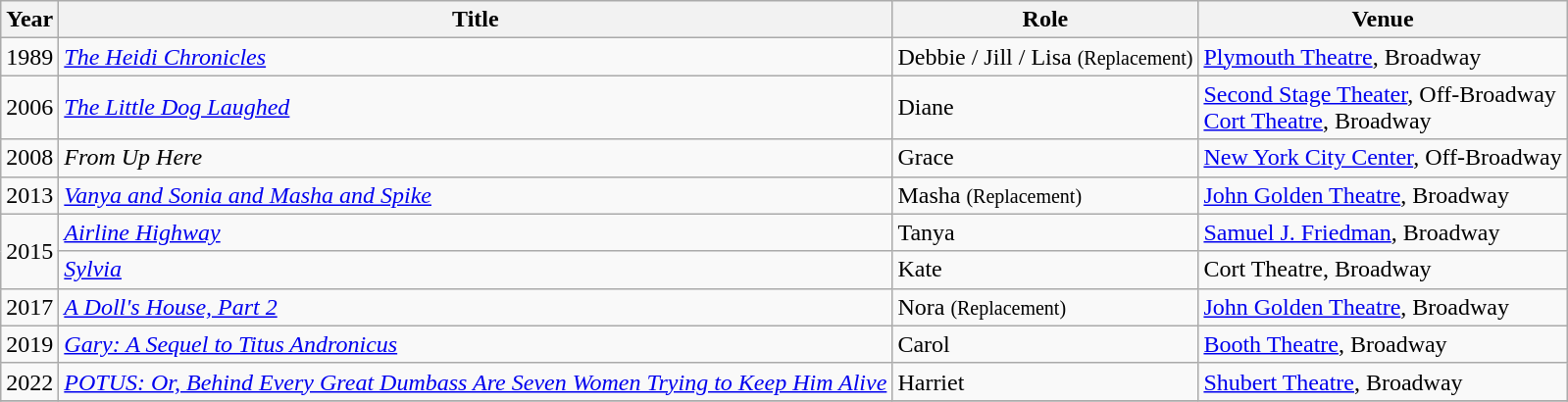<table class="wikitable">
<tr>
<th>Year</th>
<th>Title</th>
<th>Role</th>
<th class="unsortable">Venue</th>
</tr>
<tr>
<td>1989</td>
<td><em><a href='#'>The Heidi Chronicles</a></em></td>
<td>Debbie / Jill / Lisa <small>(Replacement)</small></td>
<td><a href='#'>Plymouth Theatre</a>, Broadway</td>
</tr>
<tr>
<td>2006</td>
<td><em><a href='#'>The Little Dog Laughed</a></em></td>
<td>Diane</td>
<td><a href='#'>Second Stage Theater</a>, Off-Broadway<br><a href='#'>Cort Theatre</a>, Broadway</td>
</tr>
<tr>
<td>2008</td>
<td><em>From Up Here</em></td>
<td>Grace</td>
<td><a href='#'>New York City Center</a>, Off-Broadway</td>
</tr>
<tr>
<td>2013</td>
<td><em><a href='#'>Vanya and Sonia and Masha and Spike</a></em></td>
<td>Masha <small>(Replacement)</small></td>
<td><a href='#'>John Golden Theatre</a>, Broadway</td>
</tr>
<tr>
<td rowspan=2>2015</td>
<td><em><a href='#'>Airline Highway</a></em></td>
<td>Tanya</td>
<td><a href='#'>Samuel J. Friedman</a>, Broadway</td>
</tr>
<tr>
<td><em><a href='#'>Sylvia</a></em></td>
<td>Kate</td>
<td>Cort Theatre, Broadway</td>
</tr>
<tr>
<td>2017</td>
<td><em><a href='#'>A Doll's House, Part 2</a></em></td>
<td>Nora <small>(Replacement)</small></td>
<td><a href='#'>John Golden Theatre</a>, Broadway</td>
</tr>
<tr>
<td>2019</td>
<td><em><a href='#'>Gary: A Sequel to Titus Andronicus</a></em></td>
<td>Carol</td>
<td><a href='#'>Booth Theatre</a>, Broadway</td>
</tr>
<tr>
<td>2022</td>
<td><em><a href='#'>POTUS: Or, Behind Every Great Dumbass Are Seven Women Trying to Keep Him Alive</a></em></td>
<td>Harriet</td>
<td><a href='#'>Shubert Theatre</a>, Broadway</td>
</tr>
<tr>
</tr>
</table>
